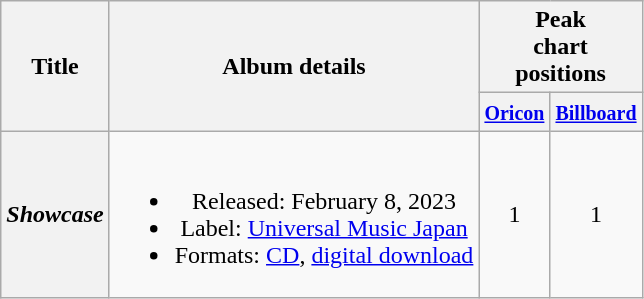<table class="wikitable plainrowheaders" style="text-align:center;">
<tr>
<th scope="col" rowspan="2">Title</th>
<th scope="col" rowspan="2">Album details</th>
<th scope="col" colspan="2">Peak <br> chart <br> positions</th>
</tr>
<tr>
<th scope="col" colspan="1"><small><a href='#'>Oricon</a></small></th>
<th scope="col" colspan="1"><small><a href='#'>Billboard</a></small></th>
</tr>
<tr>
<th scope="row"><em>Showcase</em></th>
<td><br><ul><li>Released: February 8, 2023</li><li>Label: <a href='#'>Universal Music Japan</a></li><li>Formats: <a href='#'>CD</a>, <a href='#'>digital download</a></li></ul></td>
<td>1</td>
<td>1</td>
</tr>
</table>
